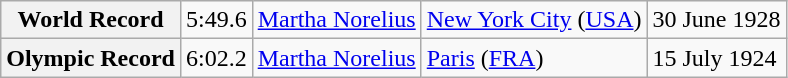<table class="wikitable">
<tr>
<th>World Record</th>
<td>5:49.6</td>
<td> <a href='#'>Martha Norelius</a></td>
<td><a href='#'>New York City</a> (<a href='#'>USA</a>)</td>
<td>30 June 1928</td>
</tr>
<tr>
<th>Olympic Record</th>
<td>6:02.2</td>
<td> <a href='#'>Martha Norelius</a></td>
<td><a href='#'>Paris</a> (<a href='#'>FRA</a>)</td>
<td>15 July 1924</td>
</tr>
</table>
